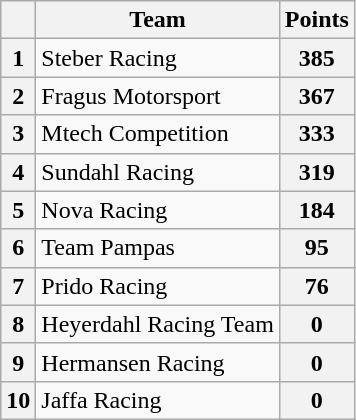<table class="wikitable" style="text-align:center">
<tr>
<th valign="middle"></th>
<th valign="middle">Team</th>
<th valign="middle">Points</th>
</tr>
<tr>
<th rowspan="1">1</th>
<td rowspan="1" align="left"> Steber Racing</td>
<th rowspan="1">385</th>
</tr>
<tr>
<th rowspan="1">2</th>
<td rowspan="1" align="left"> Fragus Motorsport</td>
<th rowspan="1">367</th>
</tr>
<tr>
<th rowspan="1">3</th>
<td rowspan="1" align="left"> Mtech Competition</td>
<th rowspan="1">333</th>
</tr>
<tr>
<th rowspan="1">4</th>
<td rowspan="1" align="left"> Sundahl Racing</td>
<th rowspan="1">319</th>
</tr>
<tr>
<th rowspan="1">5</th>
<td rowspan="1" align="left"> Nova Racing</td>
<th rowspan="1">184</th>
</tr>
<tr>
<th rowspan="1">6</th>
<td rowspan="1" align="left"> Team Pampas</td>
<th rowspan="1">95</th>
</tr>
<tr>
<th rowspan="1">7</th>
<td rowspan="1" align="left"> Prido Racing</td>
<th rowspan="1">76</th>
</tr>
<tr>
<th>8</th>
<td rowspan="1" align="left"> Heyerdahl Racing Team</td>
<th>0</th>
</tr>
<tr>
<th rowspan="1">9</th>
<td rowspan="1" align="left"> Hermansen Racing</td>
<th rowspan="1">0</th>
</tr>
<tr>
<th rowspan="1">10</th>
<td rowspan="1" align="left"> Jaffa Racing</td>
<th rowspan="1">0</th>
</tr>
</table>
